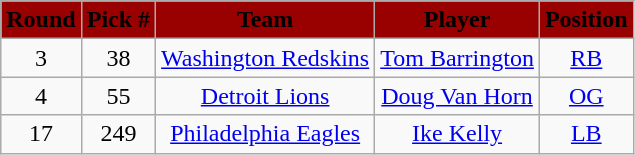<table class="wikitable" style="text-align:center">
<tr style="background:#900;">
<td><strong><span>Round</span></strong></td>
<td><strong><span>Pick #</span></strong></td>
<td><strong><span>Team</span></strong></td>
<td><strong><span>Player</span></strong></td>
<td><strong><span>Position</span></strong></td>
</tr>
<tr>
<td>3</td>
<td align=center>38</td>
<td><a href='#'>Washington Redskins</a></td>
<td><a href='#'>Tom Barrington</a></td>
<td><a href='#'>RB</a></td>
</tr>
<tr>
<td>4</td>
<td align=center>55</td>
<td><a href='#'>Detroit Lions</a></td>
<td><a href='#'>Doug Van Horn</a></td>
<td><a href='#'>OG</a></td>
</tr>
<tr>
<td>17</td>
<td align=center>249</td>
<td><a href='#'>Philadelphia Eagles</a></td>
<td><a href='#'>Ike Kelly</a></td>
<td><a href='#'>LB</a></td>
</tr>
</table>
